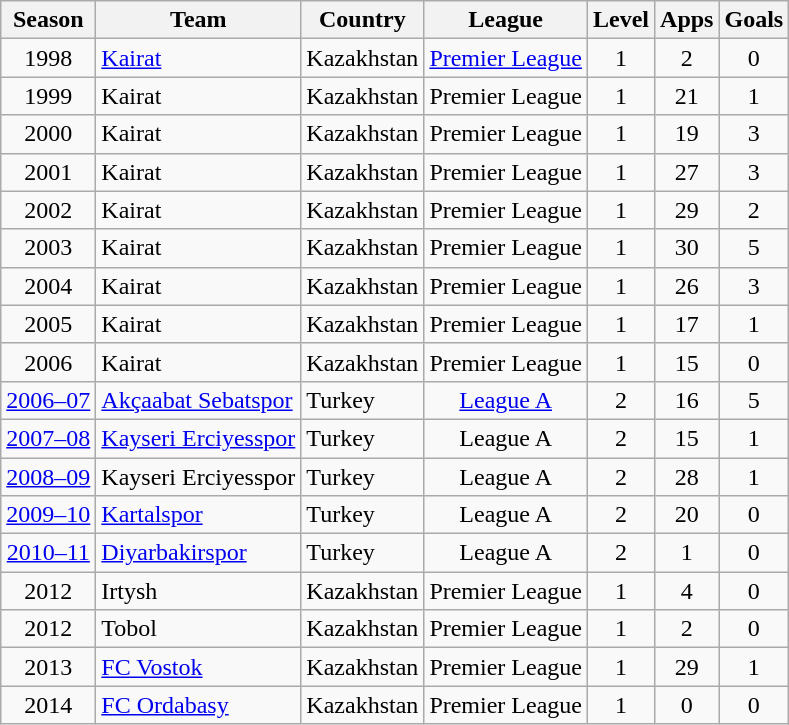<table class="wikitable" style="text-align: center;">
<tr>
<th>Season</th>
<th>Team</th>
<th>Country</th>
<th>League</th>
<th>Level</th>
<th>Apps</th>
<th>Goals</th>
</tr>
<tr>
<td>1998</td>
<td align="left"><a href='#'>Kairat</a></td>
<td>Kazakhstan</td>
<td><a href='#'>Premier League</a></td>
<td>1</td>
<td>2</td>
<td>0</td>
</tr>
<tr>
<td>1999</td>
<td align="left">Kairat</td>
<td>Kazakhstan</td>
<td>Premier League</td>
<td>1</td>
<td>21</td>
<td>1</td>
</tr>
<tr>
<td>2000</td>
<td align="left">Kairat</td>
<td>Kazakhstan</td>
<td>Premier League</td>
<td>1</td>
<td>19</td>
<td>3</td>
</tr>
<tr>
<td>2001</td>
<td align="left">Kairat</td>
<td>Kazakhstan</td>
<td>Premier League</td>
<td>1</td>
<td>27</td>
<td>3</td>
</tr>
<tr>
<td>2002</td>
<td align="left">Kairat</td>
<td>Kazakhstan</td>
<td>Premier League</td>
<td>1</td>
<td>29</td>
<td>2</td>
</tr>
<tr>
<td>2003</td>
<td align="left">Kairat</td>
<td>Kazakhstan</td>
<td>Premier League</td>
<td>1</td>
<td>30</td>
<td>5</td>
</tr>
<tr>
<td>2004</td>
<td align="left">Kairat</td>
<td>Kazakhstan</td>
<td>Premier League</td>
<td>1</td>
<td>26</td>
<td>3</td>
</tr>
<tr>
<td>2005</td>
<td align="left">Kairat</td>
<td>Kazakhstan</td>
<td>Premier League</td>
<td>1</td>
<td>17</td>
<td>1</td>
</tr>
<tr>
<td>2006</td>
<td align="left">Kairat</td>
<td>Kazakhstan</td>
<td>Premier League</td>
<td>1</td>
<td>15</td>
<td>0</td>
</tr>
<tr>
<td><a href='#'>2006–07</a></td>
<td align="left"><a href='#'>Akçaabat Sebatspor</a></td>
<td align="left">Turkey</td>
<td><a href='#'>League A</a></td>
<td>2</td>
<td>16</td>
<td>5</td>
</tr>
<tr>
<td><a href='#'>2007–08</a></td>
<td align="left"><a href='#'>Kayseri Erciyesspor</a></td>
<td align="left">Turkey</td>
<td>League A</td>
<td>2</td>
<td>15</td>
<td>1</td>
</tr>
<tr>
<td><a href='#'>2008–09</a></td>
<td align="left">Kayseri Erciyesspor</td>
<td align="left">Turkey</td>
<td>League A</td>
<td>2</td>
<td>28</td>
<td>1</td>
</tr>
<tr>
<td><a href='#'>2009–10</a></td>
<td align="left"><a href='#'>Kartalspor</a></td>
<td align="left">Turkey</td>
<td>League A</td>
<td>2</td>
<td>20</td>
<td>0</td>
</tr>
<tr>
<td><a href='#'>2010–11</a></td>
<td align="left"><a href='#'>Diyarbakirspor</a></td>
<td align="left">Turkey</td>
<td>League A</td>
<td>2</td>
<td>1</td>
<td>0</td>
</tr>
<tr>
<td>2012</td>
<td align="left">Irtysh</td>
<td>Kazakhstan</td>
<td>Premier League</td>
<td>1</td>
<td>4</td>
<td>0</td>
</tr>
<tr>
<td>2012</td>
<td align="left">Tobol</td>
<td>Kazakhstan</td>
<td>Premier League</td>
<td>1</td>
<td>2</td>
<td>0</td>
</tr>
<tr>
<td>2013</td>
<td align="left"><a href='#'>FC Vostok</a></td>
<td>Kazakhstan</td>
<td>Premier League</td>
<td>1</td>
<td>29</td>
<td>1</td>
</tr>
<tr>
<td>2014</td>
<td align="left"><a href='#'>FC Ordabasy</a></td>
<td>Kazakhstan</td>
<td>Premier League</td>
<td>1</td>
<td>0</td>
<td>0</td>
</tr>
</table>
